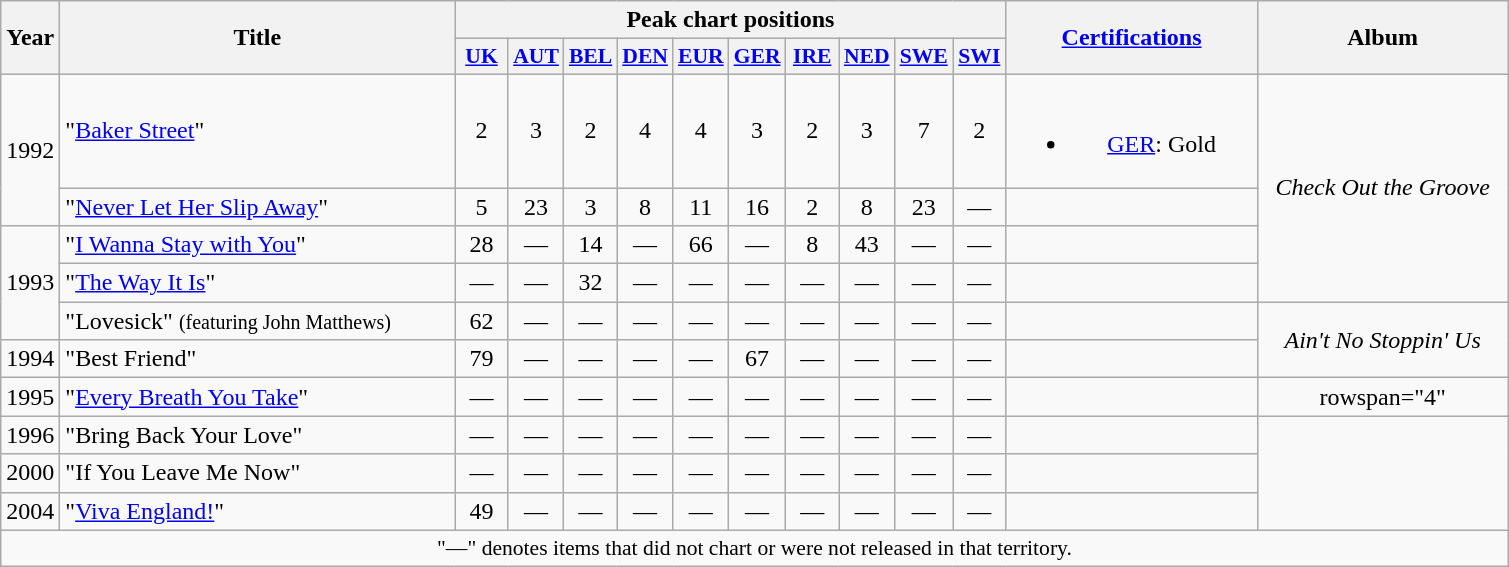<table class="wikitable" style="text-align:center;">
<tr>
<th rowspan="2" style="width:2em;">Year</th>
<th rowspan="2" style="width:16em;">Title</th>
<th colspan="10">Peak chart positions</th>
<th rowspan="2" style="width:10em;"><a href='#'>Certifications</a></th>
<th rowspan="2" style="width:10em;">Album</th>
</tr>
<tr>
<th style="width:2em;font-size:90%;"><a href='#'>UK</a><br></th>
<th style="width:2em;font-size:90%;"><a href='#'>AUT</a><br></th>
<th style="width:2em;font-size:90%;"><a href='#'>BEL</a><br></th>
<th style="width:2em;font-size:90%;"><a href='#'>DEN</a><br></th>
<th style="width:2em;font-size:90%;"><a href='#'>EUR</a><br></th>
<th style="width:2em;font-size:90%;"><a href='#'>GER</a><br></th>
<th style="width:2em;font-size:90%;"><a href='#'>IRE</a><br></th>
<th style="width:2em;font-size:90%;"><a href='#'>NED</a><br></th>
<th style="width:2em;font-size:90%;"><a href='#'>SWE</a><br></th>
<th style="width:2em;font-size:90%;"><a href='#'>SWI</a><br></th>
</tr>
<tr>
<td rowspan="2">1992</td>
<td style="text-align:left;">"<a href='#'>Baker Street</a>"</td>
<td>2</td>
<td>3</td>
<td>2</td>
<td>4</td>
<td>4</td>
<td>3</td>
<td>2</td>
<td>3</td>
<td>7</td>
<td>2</td>
<td><br><ul><li><a href='#'>GER</a>: Gold</li></ul></td>
<td rowspan="4"><em>Check Out the Groove</em></td>
</tr>
<tr>
<td style="text-align:left;">"<a href='#'>Never Let Her Slip Away</a>"</td>
<td>5</td>
<td>23</td>
<td>3</td>
<td>8</td>
<td>11</td>
<td>16</td>
<td>2</td>
<td>8</td>
<td>23</td>
<td>—</td>
<td></td>
</tr>
<tr>
<td rowspan="3">1993</td>
<td style="text-align:left;">"<a href='#'>I Wanna Stay with You</a>"</td>
<td>28</td>
<td>—</td>
<td>14</td>
<td>—</td>
<td>66</td>
<td>—</td>
<td>8</td>
<td>43</td>
<td>—</td>
<td>—</td>
<td></td>
</tr>
<tr>
<td style="text-align:left;">"<a href='#'>The Way It Is</a>"</td>
<td>—</td>
<td>—</td>
<td>32</td>
<td>—</td>
<td>—</td>
<td>—</td>
<td>—</td>
<td>—</td>
<td>—</td>
<td>—</td>
<td></td>
</tr>
<tr>
<td style="text-align:left;">"Lovesick" <small>(featuring John Matthews)</small></td>
<td>62</td>
<td>—</td>
<td>—</td>
<td>—</td>
<td>—</td>
<td>—</td>
<td>—</td>
<td>—</td>
<td>—</td>
<td>—</td>
<td></td>
<td rowspan="2"><em>Ain't No Stoppin' Us</em></td>
</tr>
<tr>
<td>1994</td>
<td style="text-align:left;">"Best Friend"</td>
<td>79</td>
<td>—</td>
<td>—</td>
<td>—</td>
<td>—</td>
<td>67</td>
<td>—</td>
<td>—</td>
<td>—</td>
<td>—</td>
<td></td>
</tr>
<tr>
<td>1995</td>
<td style="text-align:left;">"<a href='#'>Every Breath You Take</a>"</td>
<td>—</td>
<td>—</td>
<td>—</td>
<td>—</td>
<td>—</td>
<td>—</td>
<td>—</td>
<td>—</td>
<td>—</td>
<td>—</td>
<td></td>
<td>rowspan="4" </td>
</tr>
<tr>
<td>1996</td>
<td style="text-align:left;">"Bring Back Your Love"</td>
<td>—</td>
<td>—</td>
<td>—</td>
<td>—</td>
<td>—</td>
<td>—</td>
<td>—</td>
<td>—</td>
<td>—</td>
<td>—</td>
<td></td>
</tr>
<tr>
<td>2000</td>
<td style="text-align:left;">"If You Leave Me Now"</td>
<td>—</td>
<td>—</td>
<td>—</td>
<td>—</td>
<td>—</td>
<td>—</td>
<td>—</td>
<td>—</td>
<td>—</td>
<td>—</td>
<td></td>
</tr>
<tr>
<td>2004</td>
<td style="text-align:left;">"<a href='#'>Viva England!</a>"</td>
<td>49</td>
<td>—</td>
<td>—</td>
<td>—</td>
<td>—</td>
<td>—</td>
<td>—</td>
<td>—</td>
<td>—</td>
<td>—</td>
<td></td>
</tr>
<tr>
<td colspan="15" style="font-size:90%">"—" denotes items that did not chart or were not released in that territory.</td>
</tr>
</table>
